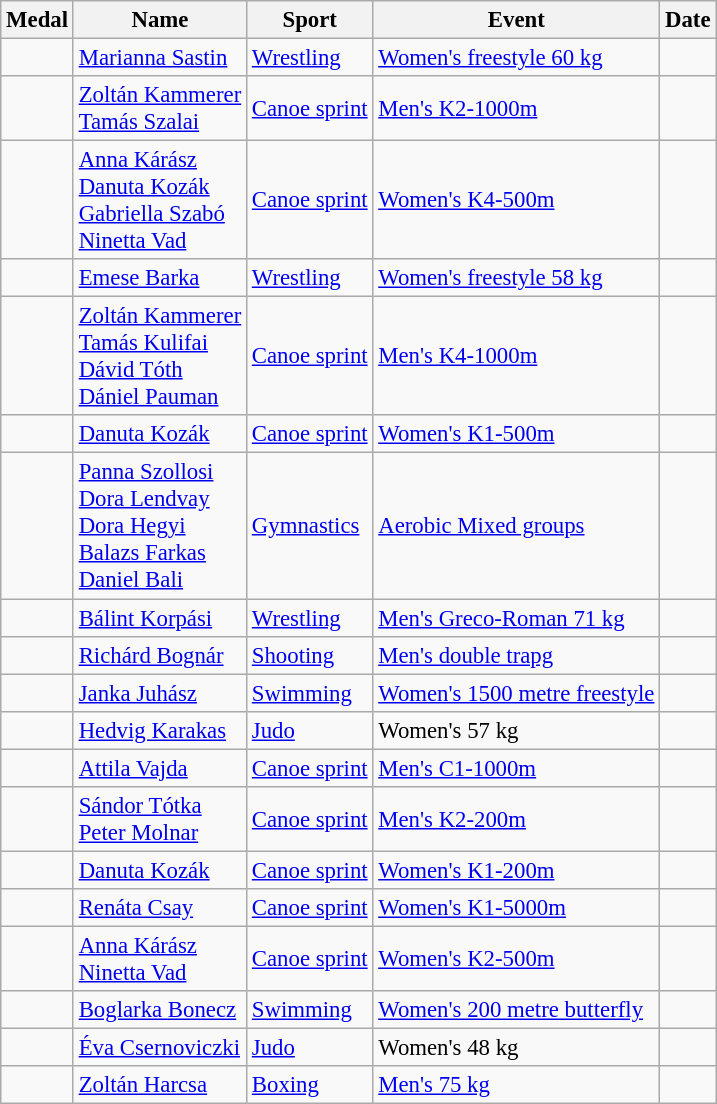<table class="wikitable sortable" style="font-size: 95%;">
<tr>
<th>Medal</th>
<th>Name</th>
<th>Sport</th>
<th>Event</th>
<th>Date</th>
</tr>
<tr>
<td></td>
<td><a href='#'>Marianna Sastin</a></td>
<td><a href='#'>Wrestling</a></td>
<td><a href='#'>Women's freestyle 60 kg</a></td>
<td></td>
</tr>
<tr>
<td></td>
<td><a href='#'>Zoltán Kammerer</a><br><a href='#'>Tamás Szalai</a></td>
<td><a href='#'>Canoe sprint</a></td>
<td><a href='#'>Men's K2-1000m</a></td>
<td></td>
</tr>
<tr>
<td></td>
<td><a href='#'>Anna Kárász</a><br><a href='#'>Danuta Kozák</a><br><a href='#'>Gabriella Szabó</a><br><a href='#'>Ninetta Vad</a></td>
<td><a href='#'>Canoe sprint</a></td>
<td><a href='#'>Women's K4-500m</a></td>
<td></td>
</tr>
<tr>
<td></td>
<td><a href='#'>Emese Barka</a></td>
<td><a href='#'>Wrestling</a></td>
<td><a href='#'>Women's freestyle 58 kg</a></td>
<td></td>
</tr>
<tr>
<td></td>
<td><a href='#'>Zoltán Kammerer</a><br><a href='#'>Tamás Kulifai</a><br><a href='#'>Dávid Tóth</a><br><a href='#'>Dániel Pauman</a></td>
<td><a href='#'>Canoe sprint</a></td>
<td><a href='#'>Men's K4-1000m</a></td>
<td></td>
</tr>
<tr>
<td></td>
<td><a href='#'>Danuta Kozák</a></td>
<td><a href='#'>Canoe sprint</a></td>
<td><a href='#'>Women's K1-500m</a></td>
<td></td>
</tr>
<tr>
<td></td>
<td><a href='#'>Panna Szollosi</a><br><a href='#'>Dora Lendvay</a><br><a href='#'>Dora Hegyi</a><br><a href='#'>Balazs Farkas</a><br><a href='#'>Daniel Bali</a></td>
<td><a href='#'>Gymnastics</a></td>
<td><a href='#'>Aerobic Mixed groups</a></td>
<td></td>
</tr>
<tr>
<td></td>
<td><a href='#'>Bálint Korpási</a></td>
<td><a href='#'>Wrestling</a></td>
<td><a href='#'>Men's Greco-Roman 71 kg</a></td>
<td></td>
</tr>
<tr>
<td></td>
<td><a href='#'>Richárd Bognár</a></td>
<td><a href='#'>Shooting</a></td>
<td><a href='#'>Men's double trapg</a></td>
<td></td>
</tr>
<tr>
<td></td>
<td><a href='#'>Janka Juhász</a></td>
<td><a href='#'>Swimming</a></td>
<td><a href='#'>Women's 1500 metre freestyle</a></td>
<td></td>
</tr>
<tr>
<td></td>
<td><a href='#'>Hedvig Karakas</a></td>
<td><a href='#'>Judo</a></td>
<td>Women's 57 kg</td>
<td></td>
</tr>
<tr>
<td></td>
<td><a href='#'>Attila Vajda</a></td>
<td><a href='#'>Canoe sprint</a></td>
<td><a href='#'>Men's C1-1000m</a></td>
<td></td>
</tr>
<tr>
<td></td>
<td><a href='#'>Sándor Tótka</a><br><a href='#'>Peter Molnar</a></td>
<td><a href='#'>Canoe sprint</a></td>
<td><a href='#'>Men's K2-200m</a></td>
<td></td>
</tr>
<tr>
<td></td>
<td><a href='#'>Danuta Kozák</a></td>
<td><a href='#'>Canoe sprint</a></td>
<td><a href='#'>Women's K1-200m</a></td>
<td></td>
</tr>
<tr>
<td></td>
<td><a href='#'>Renáta Csay</a></td>
<td><a href='#'>Canoe sprint</a></td>
<td><a href='#'>Women's K1-5000m</a></td>
<td></td>
</tr>
<tr>
<td></td>
<td><a href='#'>Anna Kárász</a><br><a href='#'>Ninetta Vad</a></td>
<td><a href='#'>Canoe sprint</a></td>
<td><a href='#'>Women's K2-500m</a></td>
<td></td>
</tr>
<tr>
<td></td>
<td><a href='#'>Boglarka Bonecz</a></td>
<td><a href='#'>Swimming</a></td>
<td><a href='#'>Women's 200 metre butterfly</a></td>
<td></td>
</tr>
<tr>
<td></td>
<td><a href='#'>Éva Csernoviczki</a></td>
<td><a href='#'>Judo</a></td>
<td>Women's 48 kg</td>
<td></td>
</tr>
<tr>
<td></td>
<td><a href='#'>Zoltán Harcsa</a></td>
<td><a href='#'>Boxing</a></td>
<td><a href='#'>Men's 75 kg</a></td>
<td></td>
</tr>
</table>
